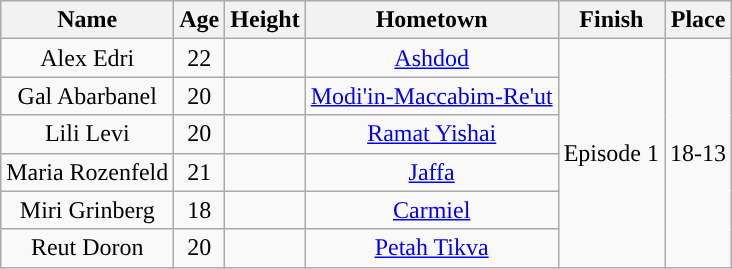<table class="wikitable sortable" style="text-align:center;">
<tr>
<th>Name</th>
<th>Age</th>
<th>Height</th>
<th>Hometown</th>
<th>Finish</th>
<th>Place</th>
</tr>
<tr>
<td>Alex Edri</td>
<td>22</td>
<td></td>
<td><a href='#'>Ashdod</a></td>
<td rowspan="6">Episode 1</td>
<td rowspan="6">18-13</td>
</tr>
<tr>
<td>Gal Abarbanel</td>
<td>20</td>
<td></td>
<td><a href='#'>Modi'in-Maccabim-Re'ut</a></td>
</tr>
<tr>
<td>Lili Levi</td>
<td>20</td>
<td></td>
<td><a href='#'>Ramat Yishai</a></td>
</tr>
<tr>
<td>Maria Rozenfeld</td>
<td>21</td>
<td></td>
<td><a href='#'>Jaffa</a></td>
</tr>
<tr>
<td>Miri Grinberg</td>
<td>18</td>
<td></td>
<td><a href='#'>Carmiel</a></td>
</tr>
<tr>
<td>Reut Doron</td>
<td>20</td>
<td></td>
<td><a href='#'>Petah Tikva</a></td>
</tr>
</table>
